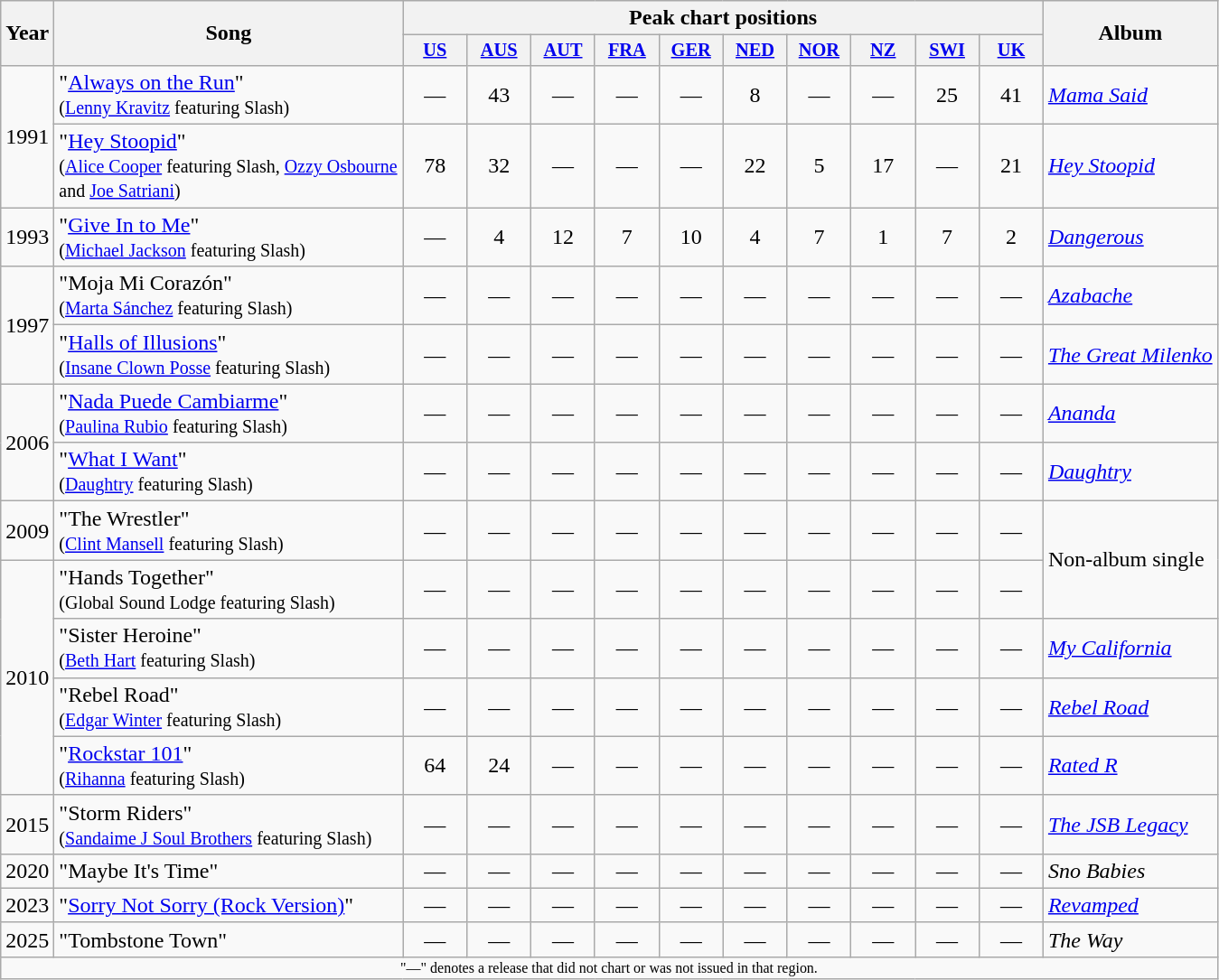<table class="wikitable">
<tr>
<th rowspan="2">Year</th>
<th rowspan="2" width="250">Song</th>
<th colspan="10">Peak chart positions</th>
<th rowspan="2">Album</th>
</tr>
<tr>
<th style="width:3em;font-size:85%"><a href='#'>US</a><br></th>
<th style="width:3em;font-size:85%"><a href='#'>AUS</a><br></th>
<th style="width:3em;font-size:85%"><a href='#'>AUT</a><br></th>
<th style="width:3em;font-size:85%"><a href='#'>FRA</a><br></th>
<th style="width:3em;font-size:85%"><a href='#'>GER</a><br></th>
<th style="width:3em;font-size:85%"><a href='#'>NED</a><br></th>
<th style="width:3em;font-size:85%"><a href='#'>NOR</a><br></th>
<th style="width:3em;font-size:85%"><a href='#'>NZ</a><br></th>
<th style="width:3em;font-size:85%"><a href='#'>SWI</a><br></th>
<th style="width:3em;font-size:85%"><a href='#'>UK</a><br></th>
</tr>
<tr>
<td rowspan="2">1991</td>
<td>"<a href='#'>Always on the Run</a>"<br><small>(<a href='#'>Lenny Kravitz</a> featuring Slash)</small></td>
<td align="center">—</td>
<td align="center">43</td>
<td align="center">—</td>
<td align="center">—</td>
<td align="center">—</td>
<td align="center">8</td>
<td align="center">—</td>
<td align="center">—</td>
<td align="center">25</td>
<td align="center">41</td>
<td><em><a href='#'>Mama Said</a></em></td>
</tr>
<tr>
<td>"<a href='#'>Hey Stoopid</a>"<br><small>(<a href='#'>Alice Cooper</a> featuring Slash, <a href='#'>Ozzy Osbourne</a> and <a href='#'>Joe Satriani</a>)</small></td>
<td align="center">78</td>
<td align="center">32</td>
<td align="center">—</td>
<td align="center">—</td>
<td align="center">—</td>
<td align="center">22</td>
<td align="center">5</td>
<td align="center">17</td>
<td align="center">—</td>
<td align="center">21</td>
<td><em><a href='#'>Hey Stoopid</a></em></td>
</tr>
<tr>
<td>1993</td>
<td>"<a href='#'>Give In to Me</a>"<br><small>(<a href='#'>Michael Jackson</a> featuring Slash)</small></td>
<td align="center">—</td>
<td align="center">4</td>
<td align="center">12</td>
<td align="center">7</td>
<td align="center">10</td>
<td align="center">4</td>
<td align="center">7</td>
<td align="center">1</td>
<td align="center">7</td>
<td align="center">2</td>
<td><em><a href='#'>Dangerous</a></em></td>
</tr>
<tr>
<td rowspan="2">1997</td>
<td>"Moja Mi Corazón"<br><small>(<a href='#'>Marta Sánchez</a> featuring Slash)</small></td>
<td align="center">—</td>
<td align="center">—</td>
<td align="center">—</td>
<td align="center">—</td>
<td align="center">—</td>
<td align="center">—</td>
<td align="center">—</td>
<td align="center">—</td>
<td align="center">—</td>
<td align="center">—</td>
<td><em><a href='#'>Azabache</a></em></td>
</tr>
<tr>
<td>"<a href='#'>Halls of Illusions</a>"<br><small>(<a href='#'>Insane Clown Posse</a> featuring Slash)</small></td>
<td align="center">—</td>
<td align="center">—</td>
<td align="center">—</td>
<td align="center">—</td>
<td align="center">—</td>
<td align="center">—</td>
<td align="center">—</td>
<td align="center">—</td>
<td align="center">—</td>
<td align="center">—</td>
<td><em><a href='#'>The Great Milenko</a></em></td>
</tr>
<tr>
<td rowspan="2">2006</td>
<td>"<a href='#'>Nada Puede Cambiarme</a>"<br><small>(<a href='#'>Paulina Rubio</a> featuring Slash)</small></td>
<td align="center">—</td>
<td align="center">—</td>
<td align="center">—</td>
<td align="center">—</td>
<td align="center">—</td>
<td align="center">—</td>
<td align="center">—</td>
<td align="center">—</td>
<td align="center">—</td>
<td align="center">—</td>
<td><em><a href='#'>Ananda</a></em></td>
</tr>
<tr>
<td>"<a href='#'>What I Want</a>"<br><small>(<a href='#'>Daughtry</a> featuring Slash)</small></td>
<td align="center">—</td>
<td align="center">—</td>
<td align="center">—</td>
<td align="center">—</td>
<td align="center">—</td>
<td align="center">—</td>
<td align="center">—</td>
<td align="center">—</td>
<td align="center">—</td>
<td align="center">—</td>
<td><em><a href='#'>Daughtry</a></em></td>
</tr>
<tr>
<td>2009</td>
<td>"The Wrestler"<br><small>(<a href='#'>Clint Mansell</a> featuring Slash)</small></td>
<td align="center">—</td>
<td align="center">—</td>
<td align="center">—</td>
<td align="center">—</td>
<td align="center">—</td>
<td align="center">—</td>
<td align="center">—</td>
<td align="center">—</td>
<td align="center">—</td>
<td align="center">—</td>
<td rowspan="2">Non-album single</td>
</tr>
<tr>
<td rowspan="4">2010</td>
<td>"Hands Together"<br><small>(Global Sound Lodge featuring Slash)</small></td>
<td align="center">—</td>
<td align="center">—</td>
<td align="center">—</td>
<td align="center">—</td>
<td align="center">—</td>
<td align="center">—</td>
<td align="center">—</td>
<td align="center">—</td>
<td align="center">—</td>
<td align="center">—</td>
</tr>
<tr>
<td>"Sister Heroine"<br><small>(<a href='#'>Beth Hart</a> featuring Slash)</small></td>
<td align="center">—</td>
<td align="center">—</td>
<td align="center">—</td>
<td align="center">—</td>
<td align="center">—</td>
<td align="center">—</td>
<td align="center">—</td>
<td align="center">—</td>
<td align="center">—</td>
<td align="center">—</td>
<td><em><a href='#'>My California</a></em></td>
</tr>
<tr>
<td>"Rebel Road"<br><small>(<a href='#'>Edgar Winter</a> featuring Slash)</small></td>
<td align="center">—</td>
<td align="center">—</td>
<td align="center">—</td>
<td align="center">—</td>
<td align="center">—</td>
<td align="center">—</td>
<td align="center">—</td>
<td align="center">—</td>
<td align="center">—</td>
<td align="center">—</td>
<td><em><a href='#'>Rebel Road</a></em></td>
</tr>
<tr>
<td>"<a href='#'>Rockstar 101</a>"<br><small>(<a href='#'>Rihanna</a> featuring Slash)</small></td>
<td align="center">64</td>
<td align="center">24</td>
<td align="center">—</td>
<td align="center">—</td>
<td align="center">—</td>
<td align="center">—</td>
<td align="center">—</td>
<td align="center">—</td>
<td align="center">—</td>
<td align="center">—</td>
<td><em><a href='#'>Rated R</a></em></td>
</tr>
<tr>
<td>2015</td>
<td>"Storm Riders"<br><small>(<a href='#'>Sandaime J Soul Brothers</a> featuring Slash)</small></td>
<td align="center">—</td>
<td align="center">—</td>
<td align="center">—</td>
<td align="center">—</td>
<td align="center">—</td>
<td align="center">—</td>
<td align="center">—</td>
<td align="center">—</td>
<td align="center">—</td>
<td align="center">—</td>
<td><em><a href='#'>The JSB Legacy</a></em></td>
</tr>
<tr>
<td>2020</td>
<td>"Maybe It's Time"<br></td>
<td align="center">—</td>
<td align="center">—</td>
<td align="center">—</td>
<td align="center">—</td>
<td align="center">—</td>
<td align="center">—</td>
<td align="center">—</td>
<td align="center">—</td>
<td align="center">—</td>
<td align="center">—</td>
<td><em>Sno Babies</em></td>
</tr>
<tr>
<td>2023</td>
<td>"<a href='#'>Sorry Not Sorry (Rock Version)</a>" <br></td>
<td align="center">—</td>
<td align="center">—</td>
<td align="center">—</td>
<td align="center">—</td>
<td align="center">—</td>
<td align="center">—</td>
<td align="center">—</td>
<td align="center">—</td>
<td align="center">—</td>
<td align="center">—</td>
<td><em><a href='#'>Revamped</a></em></td>
</tr>
<tr>
<td>2025</td>
<td>"Tombstone Town" <br></td>
<td align="center">—</td>
<td align="center">—</td>
<td align="center">—</td>
<td align="center">—</td>
<td align="center">—</td>
<td align="center">—</td>
<td align="center">—</td>
<td align="center">—</td>
<td align="center">—</td>
<td align="center">—</td>
<td><em>The Way</em></td>
</tr>
<tr>
<td align="center" colspan="13" style="font-size: 8pt">"—" denotes a release that did not chart or was not issued in that region.</td>
</tr>
</table>
